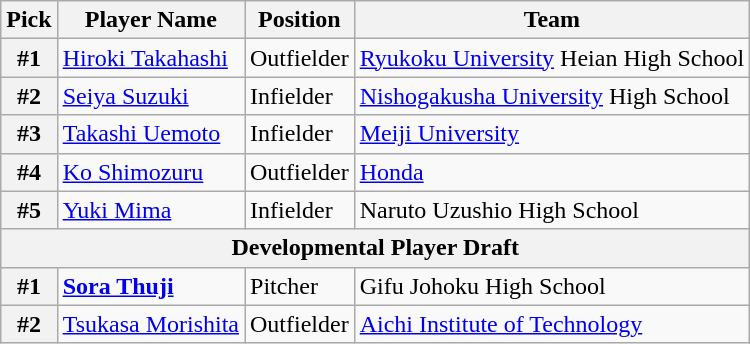<table class="wikitable">
<tr>
<th>Pick</th>
<th>Player Name</th>
<th>Position</th>
<th>Team</th>
</tr>
<tr>
<th>#1</th>
<td><a href='#'>Hiroki Takahashi</a></td>
<td>Outfielder</td>
<td><a href='#'>Ryukoku University</a> Heian High School</td>
</tr>
<tr>
<th>#2</th>
<td><a href='#'>Seiya Suzuki</a></td>
<td>Infielder</td>
<td><a href='#'>Nishogakusha University</a> High School</td>
</tr>
<tr>
<th>#3</th>
<td><a href='#'>Takashi Uemoto</a></td>
<td>Infielder</td>
<td><a href='#'>Meiji University</a></td>
</tr>
<tr>
<th>#4</th>
<td><a href='#'>Ko Shimozuru</a></td>
<td>Outfielder</td>
<td><a href='#'>Honda</a></td>
</tr>
<tr>
<th>#5</th>
<td><a href='#'>Yuki Mima</a></td>
<td>Infielder</td>
<td>Naruto Uzushio High School</td>
</tr>
<tr>
<th colspan="5">Developmental Player Draft</th>
</tr>
<tr>
<th>#1</th>
<td><strong><a href='#'>Sora Thuji</a></strong></td>
<td>Pitcher</td>
<td>Gifu Johoku High School</td>
</tr>
<tr>
<th>#2</th>
<td><a href='#'>Tsukasa Morishita</a></td>
<td>Outfielder</td>
<td><a href='#'>Aichi Institute of Technology</a></td>
</tr>
</table>
